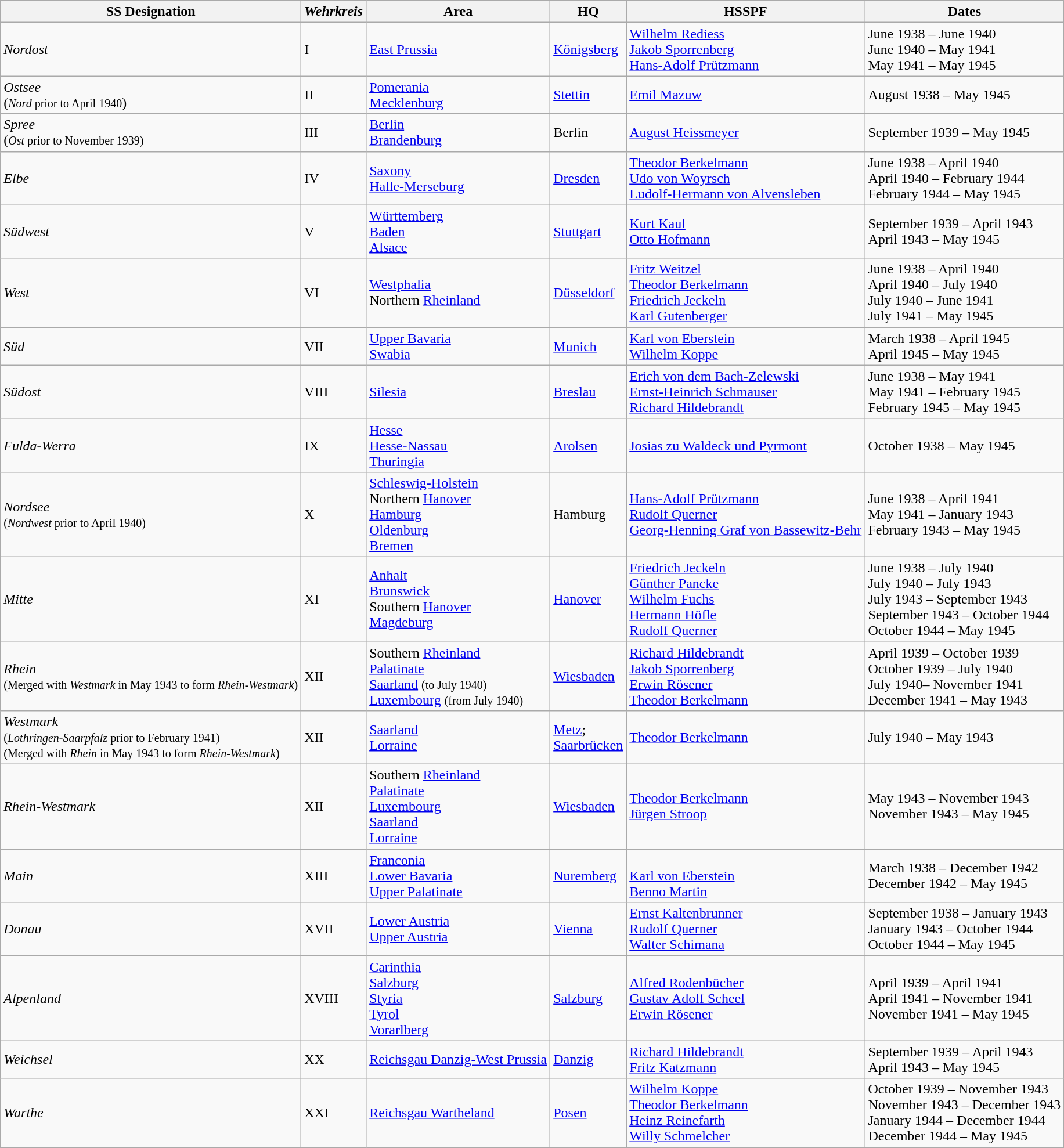<table class="wikitable">
<tr>
<th>SS Designation</th>
<th><em>Wehrkreis</em></th>
<th>Area</th>
<th>HQ</th>
<th>HSSPF</th>
<th>Dates</th>
</tr>
<tr>
<td><em>Nordost</em></td>
<td>I</td>
<td><a href='#'>East Prussia</a></td>
<td><a href='#'>Königsberg</a></td>
<td><a href='#'>Wilhelm Rediess</a><br><a href='#'>Jakob Sporrenberg</a><br><a href='#'>Hans-Adolf Prützmann</a></td>
<td>June 1938 – June 1940<br>June 1940 – May 1941<br>May 1941 – May 1945</td>
</tr>
<tr>
<td><em>Ostsee</em><br>(<small><em>Nord</em> prior to April 1940</small>)</td>
<td>II</td>
<td><a href='#'>Pomerania</a><br><a href='#'>Mecklenburg</a></td>
<td><a href='#'>Stettin</a></td>
<td><a href='#'>Emil Mazuw</a></td>
<td>August 1938 – May 1945</td>
</tr>
<tr>
<td><em>Spree</em><br>(<small><em>Ost</em> prior to November 1939)</small></td>
<td>III</td>
<td><a href='#'>Berlin</a><br><a href='#'>Brandenburg</a></td>
<td>Berlin</td>
<td><a href='#'>August Heissmeyer</a></td>
<td>September 1939 – May 1945</td>
</tr>
<tr>
<td><em>Elbe</em></td>
<td>IV</td>
<td><a href='#'>Saxony</a><br><a href='#'>Halle-Merseburg</a></td>
<td><a href='#'>Dresden</a></td>
<td><a href='#'>Theodor Berkelmann</a><br><a href='#'>Udo von Woyrsch</a><br><a href='#'>Ludolf-Hermann von Alvensleben</a></td>
<td>June 1938 – April 1940<br>April 1940 – February 1944<br>February 1944 – May 1945</td>
</tr>
<tr>
<td><em>Südwest</em></td>
<td>V</td>
<td><a href='#'>Württemberg</a><br><a href='#'>Baden</a><br> <a href='#'>Alsace</a></td>
<td><a href='#'>Stuttgart</a></td>
<td><a href='#'>Kurt Kaul </a><br><a href='#'>Otto Hofmann</a></td>
<td>September 1939 – April 1943<br>April 1943 – May 1945</td>
</tr>
<tr>
<td><em>West</em></td>
<td>VI</td>
<td><a href='#'>Westphalia</a><br>Northern <a href='#'>Rheinland</a></td>
<td><a href='#'>Düsseldorf</a></td>
<td><a href='#'>Fritz Weitzel</a><br><a href='#'>Theodor Berkelmann</a><br><a href='#'>Friedrich Jeckeln</a><br><a href='#'>Karl Gutenberger</a></td>
<td>June 1938 – April 1940<br> April 1940 – July 1940 <br> July 1940 – June 1941<br> July 1941 – May 1945</td>
</tr>
<tr>
<td><em>Süd</em></td>
<td>VII</td>
<td><a href='#'>Upper Bavaria</a><br><a href='#'>Swabia</a></td>
<td><a href='#'>Munich</a></td>
<td><a href='#'>Karl von Eberstein</a><br><a href='#'>Wilhelm Koppe</a></td>
<td>March 1938 – April 1945<br>April 1945 – May 1945</td>
</tr>
<tr>
<td><em>Südost</em></td>
<td>VIII</td>
<td><a href='#'>Silesia</a></td>
<td><a href='#'>Breslau</a></td>
<td><a href='#'>Erich von dem Bach-Zelewski</a><br><a href='#'>Ernst-Heinrich Schmauser</a><br><a href='#'>Richard Hildebrandt</a></td>
<td>June 1938 – May 1941<br>May 1941 – February 1945<br>February 1945 – May 1945</td>
</tr>
<tr>
<td><em>Fulda-Werra</em></td>
<td>IX</td>
<td><a href='#'>Hesse</a><br><a href='#'>Hesse-Nassau</a><br><a href='#'>Thuringia</a></td>
<td><a href='#'>Arolsen</a></td>
<td><a href='#'>Josias zu Waldeck und Pyrmont</a></td>
<td>October 1938 – May 1945</td>
</tr>
<tr>
<td><em>Nordsee</em><br><small>(<em>Nordwest</em>  prior to April 1940)</small></td>
<td>X</td>
<td><a href='#'>Schleswig-Holstein</a><br>Northern <a href='#'>Hanover</a><br><a href='#'>Hamburg</a><br><a href='#'>Oldenburg</a><br><a href='#'>Bremen</a></td>
<td>Hamburg</td>
<td><a href='#'>Hans-Adolf Prützmann</a><br><a href='#'>Rudolf Querner</a><br><a href='#'>Georg-Henning Graf von Bassewitz-Behr</a></td>
<td>June 1938 – April 1941<br>May 1941 – January 1943<br>February 1943 – May 1945</td>
</tr>
<tr>
<td><em>Mitte</em></td>
<td>XI</td>
<td><a href='#'>Anhalt</a><br><a href='#'>Brunswick</a><br>Southern <a href='#'>Hanover</a><br><a href='#'>Magdeburg</a></td>
<td><a href='#'>Hanover</a></td>
<td><a href='#'>Friedrich Jeckeln</a><br><a href='#'>Günther Pancke</a><br><a href='#'>Wilhelm Fuchs</a><br><a href='#'>Hermann Höfle</a><br><a href='#'>Rudolf Querner</a></td>
<td>June 1938 – July 1940<br> July 1940 – July 1943<br>July 1943 – September 1943<br>September 1943 – October 1944<br>October 1944 – May 1945</td>
</tr>
<tr>
<td><em>Rhein</em><br><small>(Merged with <em>Westmark</em> in May 1943 to form <em>Rhein-Westmark</em>)</small></td>
<td>XII</td>
<td>Southern <a href='#'>Rheinland</a><br><a href='#'>Palatinate</a><br><a href='#'>Saarland</a> <small>(to July 1940)</small><br><a href='#'>Luxembourg</a> <small>(from July 1940)</small></td>
<td><a href='#'>Wiesbaden</a></td>
<td><a href='#'>Richard Hildebrandt</a><br><a href='#'>Jakob Sporrenberg</a><br><a href='#'>Erwin Rösener</a><br><a href='#'>Theodor Berkelmann</a></td>
<td>April 1939 – October 1939<br>October 1939 – July 1940<br>July 1940– November 1941<br>December 1941 – May 1943</td>
</tr>
<tr>
<td><em>Westmark</em><br><small>(<em>Lothringen-Saarpfalz</em> prior to February 1941)<br>(Merged with <em>Rhein</em> in May 1943 to form <em>Rhein-Westmark</em>)</small></td>
<td>XII</td>
<td><a href='#'>Saarland</a><br><a href='#'>Lorraine</a></td>
<td><a href='#'>Metz</a>;<br><a href='#'>Saarbrücken</a></td>
<td><a href='#'>Theodor Berkelmann</a></td>
<td>July 1940 – May 1943</td>
</tr>
<tr>
<td><em>Rhein-Westmark</em></td>
<td>XII</td>
<td>Southern <a href='#'>Rheinland</a><br><a href='#'>Palatinate</a><br><a href='#'>Luxembourg</a><br><a href='#'>Saarland</a><br><a href='#'>Lorraine</a></td>
<td><a href='#'>Wiesbaden</a></td>
<td><a href='#'>Theodor Berkelmann</a><br><a href='#'>Jürgen Stroop</a></td>
<td>May 1943 – November 1943<br>November 1943 – May 1945</td>
</tr>
<tr>
<td><em>Main</em></td>
<td>XIII</td>
<td><a href='#'>Franconia</a><br><a href='#'>Lower Bavaria</a><br><a href='#'>Upper Palatinate</a></td>
<td><a href='#'>Nuremberg</a></td>
<td><br><a href='#'>Karl von Eberstein</a><br><a href='#'>Benno Martin</a></td>
<td>March 1938 – December 1942<br>December 1942 – May 1945</td>
</tr>
<tr>
<td><em>Donau</em></td>
<td>XVII</td>
<td><a href='#'>Lower Austria</a><br><a href='#'>Upper Austria</a></td>
<td><a href='#'>Vienna</a></td>
<td><a href='#'>Ernst Kaltenbrunner</a><br><a href='#'>Rudolf Querner</a><br><a href='#'>Walter Schimana</a></td>
<td>September 1938 – January 1943<br>January 1943 – October 1944<br> October 1944 – May 1945</td>
</tr>
<tr>
<td><em>Alpenland</em></td>
<td>XVIII</td>
<td><a href='#'>Carinthia</a><br><a href='#'>Salzburg</a><br><a href='#'>Styria</a><br><a href='#'>Tyrol</a><br> <a href='#'>Vorarlberg</a></td>
<td><a href='#'>Salzburg</a></td>
<td><a href='#'>Alfred Rodenbücher</a><br><a href='#'>Gustav Adolf Scheel</a><br><a href='#'>Erwin Rösener</a></td>
<td>April 1939 – April 1941<br> April 1941 – November 1941<br>November 1941 – May 1945</td>
</tr>
<tr>
<td><em>Weichsel</em></td>
<td>XX</td>
<td><a href='#'>Reichsgau Danzig-West Prussia</a></td>
<td><a href='#'>Danzig</a></td>
<td><a href='#'>Richard Hildebrandt</a><br><a href='#'>Fritz Katzmann</a></td>
<td>September 1939 – April 1943<br>April 1943 – May 1945</td>
</tr>
<tr>
<td><em>Warthe</em></td>
<td>XXI</td>
<td><a href='#'>Reichsgau Wartheland</a></td>
<td><a href='#'>Posen</a></td>
<td><a href='#'>Wilhelm Koppe</a><br><a href='#'>Theodor Berkelmann</a><br><a href='#'>Heinz Reinefarth</a><br><a href='#'>Willy Schmelcher</a></td>
<td>October 1939 – November 1943<br>November 1943 – December 1943<br>January 1944 – December 1944<br>December 1944 – May 1945</td>
</tr>
</table>
